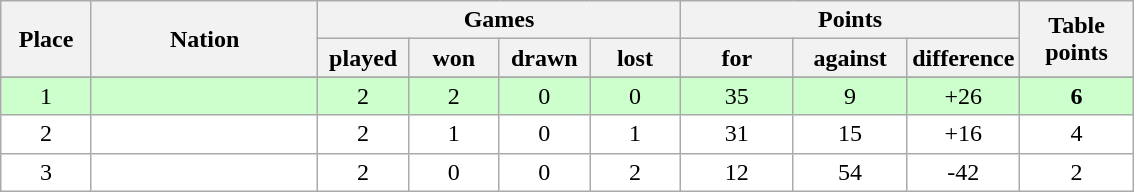<table class="wikitable">
<tr>
<th rowspan=2 width="8%">Place</th>
<th rowspan=2 width="20%">Nation</th>
<th colspan=4 width="32%">Games</th>
<th colspan=3 width="30%">Points</th>
<th rowspan=2 width="10%">Table<br>points</th>
</tr>
<tr>
<th width="8%">played</th>
<th width="8%">won</th>
<th width="8%">drawn</th>
<th width="8%">lost</th>
<th width="10%">for</th>
<th width="10%">against</th>
<th width="10%">difference</th>
</tr>
<tr>
</tr>
<tr bgcolor=#ccffcc align=center>
<td>1</td>
<td align=left><strong></strong></td>
<td>2</td>
<td>2</td>
<td>0</td>
<td>0</td>
<td>35</td>
<td>9</td>
<td>+26</td>
<td><strong>6</strong></td>
</tr>
<tr bgcolor=#ffffff align=center>
<td>2</td>
<td align=left></td>
<td>2</td>
<td>1</td>
<td>0</td>
<td>1</td>
<td>31</td>
<td>15</td>
<td>+16</td>
<td>4</td>
</tr>
<tr bgcolor=#ffffff align=center>
<td>3</td>
<td align=left></td>
<td>2</td>
<td>0</td>
<td>0</td>
<td>2</td>
<td>12</td>
<td>54</td>
<td>-42</td>
<td>2</td>
</tr>
</table>
